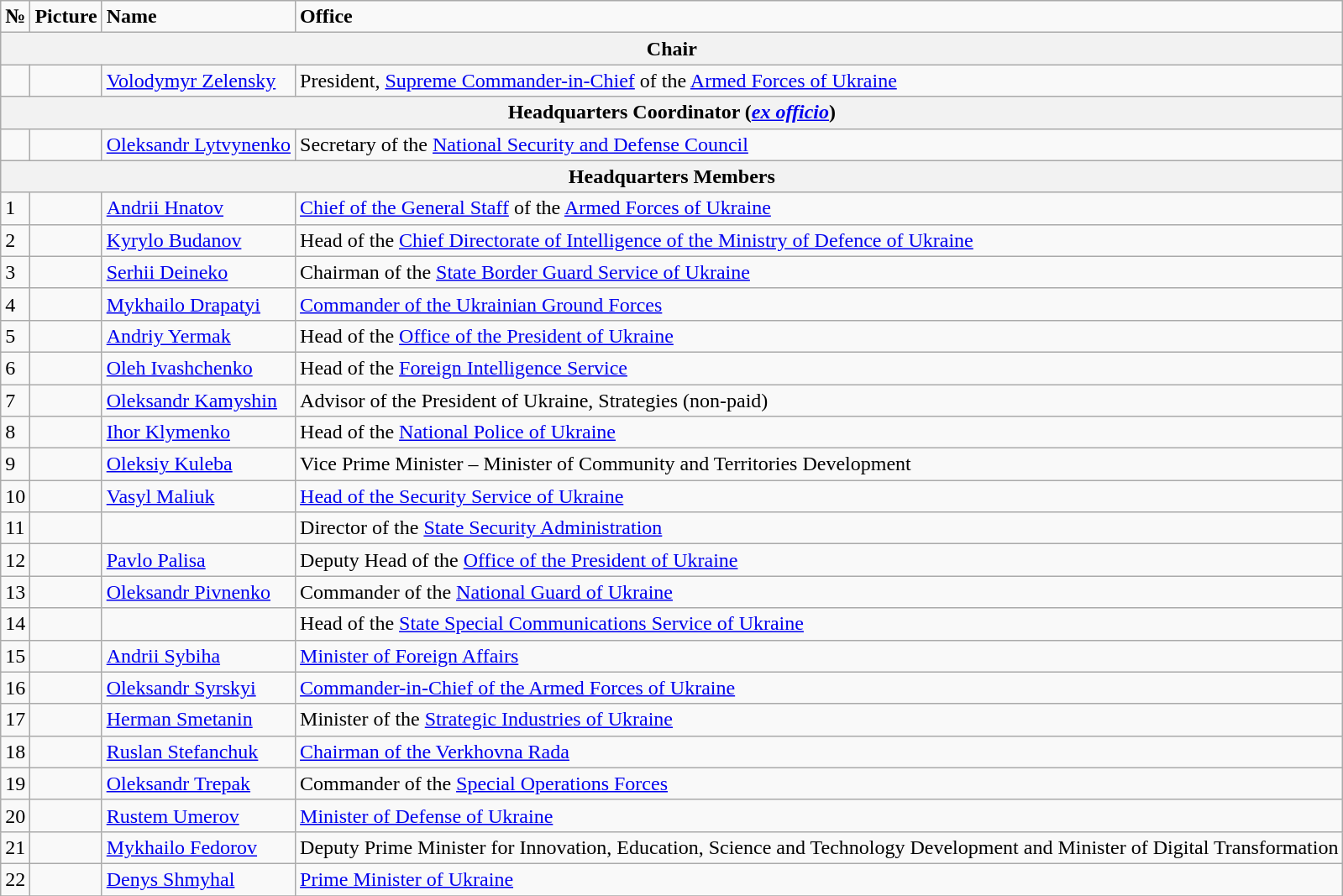<table class="wikitable sortable">
<tr>
<td><strong>№</strong></td>
<td><strong>Picture</strong></td>
<td><strong>Name</strong></td>
<td><strong>Office</strong></td>
</tr>
<tr>
<th colspan="4"><strong>Chair</strong></th>
</tr>
<tr>
<td></td>
<td></td>
<td><a href='#'>Volodymyr Zelensky</a></td>
<td>President, <a href='#'>Supreme Commander-in-Chief</a> of the <a href='#'>Armed Forces of Ukraine</a></td>
</tr>
<tr>
<th colspan="4"><strong>Headquarters Coordinator</strong> (<em><a href='#'>ex officio</a></em>)</th>
</tr>
<tr>
<td></td>
<td></td>
<td><a href='#'>Oleksandr Lytvynenko</a></td>
<td>Secretary of the <a href='#'>National Security and Defense Council</a></td>
</tr>
<tr>
<th colspan="4"><strong>Headquarters Members</strong></th>
</tr>
<tr>
<td>1</td>
<td></td>
<td><a href='#'>Andrii Hnatov</a></td>
<td><a href='#'>Chief of the General Staff</a> of the <a href='#'>Armed Forces of Ukraine</a></td>
</tr>
<tr>
<td>2</td>
<td></td>
<td><a href='#'>Kyrylo Budanov</a></td>
<td>Head of the <a href='#'>Chief Directorate of Intelligence of the Ministry of Defence of Ukraine</a></td>
</tr>
<tr>
<td>3</td>
<td></td>
<td><a href='#'>Serhii Deineko</a></td>
<td>Chairman of the <a href='#'>State Border Guard Service of Ukraine</a></td>
</tr>
<tr>
<td>4</td>
<td></td>
<td><a href='#'>Mykhailo Drapatyi</a></td>
<td><a href='#'>Commander of the Ukrainian Ground Forces</a></td>
</tr>
<tr>
<td>5</td>
<td></td>
<td><a href='#'>Andriy Yermak</a></td>
<td>Head of the <a href='#'>Office of the President of Ukraine</a></td>
</tr>
<tr>
<td>6</td>
<td></td>
<td><a href='#'>Oleh Ivashchenko</a></td>
<td>Head of the <a href='#'>Foreign Intelligence Service</a></td>
</tr>
<tr>
<td>7</td>
<td></td>
<td><a href='#'>Oleksandr Kamyshin</a></td>
<td>Advisor of the President of Ukraine, Strategies (non-paid)</td>
</tr>
<tr>
<td>8</td>
<td></td>
<td><a href='#'>Ihor Klymenko</a></td>
<td>Head of the <a href='#'>National Police of Ukraine</a></td>
</tr>
<tr>
<td>9</td>
<td></td>
<td><a href='#'>Oleksiy Kuleba</a></td>
<td>Vice Prime Minister – Minister of Community and Territories Development</td>
</tr>
<tr>
<td>10</td>
<td></td>
<td><a href='#'>Vasyl Maliuk</a></td>
<td><a href='#'>Head of the Security Service of Ukraine</a></td>
</tr>
<tr>
<td>11</td>
<td></td>
<td></td>
<td>Director of the <a href='#'>State Security Administration</a></td>
</tr>
<tr>
<td>12</td>
<td></td>
<td><a href='#'>Pavlo Palisa</a></td>
<td>Deputy Head of the <a href='#'>Office of the President of Ukraine</a></td>
</tr>
<tr>
<td>13</td>
<td></td>
<td><a href='#'>Oleksandr Pivnenko</a></td>
<td>Commander of the <a href='#'>National Guard of Ukraine</a></td>
</tr>
<tr>
<td>14</td>
<td></td>
<td></td>
<td>Head of the <a href='#'>State Special Communications Service of Ukraine</a></td>
</tr>
<tr>
<td>15</td>
<td></td>
<td><a href='#'>Andrii Sybiha</a></td>
<td><a href='#'>Minister of Foreign Affairs</a></td>
</tr>
<tr>
<td>16</td>
<td><br></td>
<td><a href='#'>Oleksandr Syrskyi</a></td>
<td><a href='#'>Commander-in-Chief of the Armed Forces of Ukraine</a></td>
</tr>
<tr>
<td>17</td>
<td></td>
<td><a href='#'>Herman Smetanin</a></td>
<td>Minister of the <a href='#'>Strategic Industries of Ukraine</a></td>
</tr>
<tr>
<td>18</td>
<td></td>
<td><a href='#'>Ruslan Stefanchuk</a></td>
<td><a href='#'>Chairman of the Verkhovna Rada</a></td>
</tr>
<tr>
<td>19</td>
<td></td>
<td><a href='#'>Oleksandr Trepak</a></td>
<td>Commander of the <a href='#'>Special Operations Forces</a></td>
</tr>
<tr>
<td>20</td>
<td></td>
<td><a href='#'>Rustem Umerov</a></td>
<td><a href='#'>Minister of Defense of Ukraine</a></td>
</tr>
<tr>
<td>21</td>
<td></td>
<td><a href='#'>Mykhailo Fedorov</a></td>
<td>Deputy Prime Minister for Innovation, Education, Science and Technology Development and Minister of Digital Transformation</td>
</tr>
<tr>
<td>22</td>
<td></td>
<td><a href='#'>Denys Shmyhal</a></td>
<td><a href='#'>Prime Minister of Ukraine</a></td>
</tr>
<tr>
</tr>
</table>
